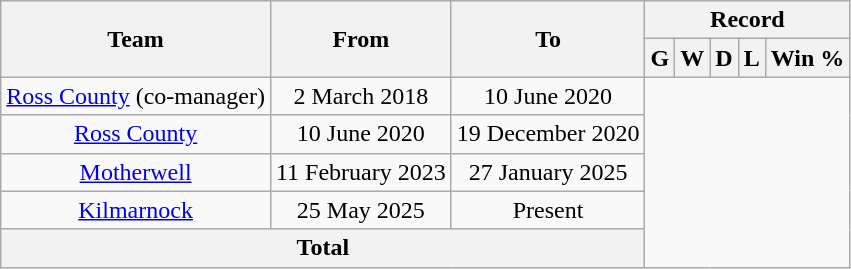<table class="wikitable" style="text-align: center">
<tr>
<th rowspan="2">Team</th>
<th rowspan="2">From</th>
<th rowspan="2">To</th>
<th colspan="5">Record</th>
</tr>
<tr>
<th>G</th>
<th>W</th>
<th>D</th>
<th>L</th>
<th>Win %</th>
</tr>
<tr>
<td align=centre><a href='#'>Ross County</a> (co-manager)</td>
<td align=centre>2 March 2018</td>
<td align=centre>10 June 2020<br></td>
</tr>
<tr>
<td align=centre><a href='#'>Ross County</a></td>
<td align=centre>10 June 2020</td>
<td align=centre>19 December 2020<br></td>
</tr>
<tr>
<td align=centre><a href='#'>Motherwell</a></td>
<td align=centre>11 February 2023</td>
<td align=centre>27 January 2025<br></td>
</tr>
<tr>
<td align=centre><a href='#'>Kilmarnock</a></td>
<td align=centre>25 May 2025</td>
<td align=centre>Present<br></td>
</tr>
<tr>
<th colspan=3>Total<br></th>
</tr>
</table>
